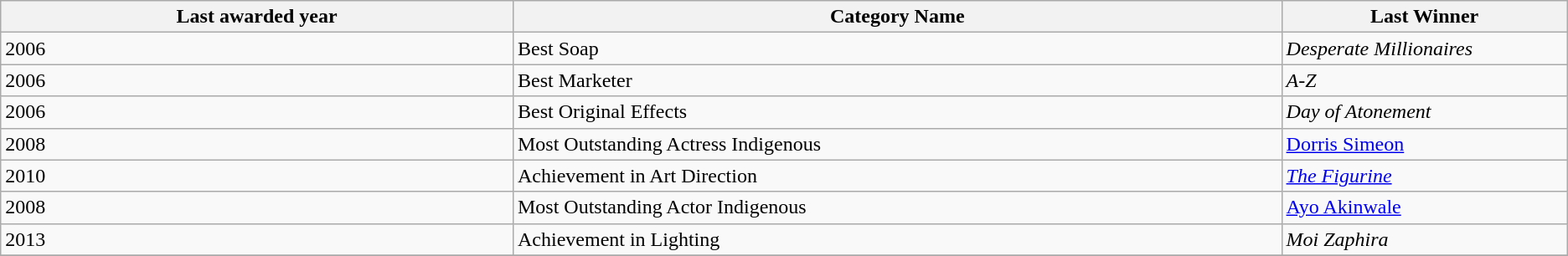<table class="wikitable">
<tr>
<th style="width:10%;">Last awarded year</th>
<th style="width:15%;">Category Name</th>
<th style="width:5%;">Last Winner</th>
</tr>
<tr>
<td style="text-align:left;">2006</td>
<td>Best Soap</td>
<td><em>Desperate Millionaires</em></td>
</tr>
<tr>
<td style="text-align:left;">2006</td>
<td>Best Marketer</td>
<td><em>A-Z</em></td>
</tr>
<tr>
<td style="text-align:left;">2006</td>
<td>Best Original Effects</td>
<td><em>Day of Atonement</em></td>
</tr>
<tr>
<td style="text-align:left;">2008</td>
<td>Most Outstanding Actress Indigenous</td>
<td><a href='#'>Dorris Simeon</a></td>
</tr>
<tr>
<td style="text-align:left;">2010</td>
<td>Achievement in Art Direction</td>
<td><em><a href='#'>The Figurine</a></em></td>
</tr>
<tr>
<td style="text-align:left;">2008</td>
<td>Most Outstanding Actor Indigenous</td>
<td><a href='#'>Ayo Akinwale</a></td>
</tr>
<tr>
<td style="text-align:left;">2013</td>
<td>Achievement in Lighting</td>
<td><em>Moi Zaphira</em></td>
</tr>
<tr>
</tr>
</table>
